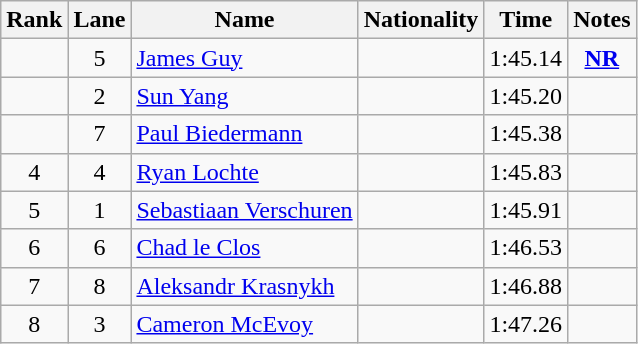<table class="wikitable sortable" style="text-align:center">
<tr>
<th>Rank</th>
<th>Lane</th>
<th>Name</th>
<th>Nationality</th>
<th>Time</th>
<th>Notes</th>
</tr>
<tr>
<td></td>
<td>5</td>
<td align=left><a href='#'>James Guy</a></td>
<td align=left></td>
<td>1:45.14</td>
<td><strong><a href='#'>NR</a></strong></td>
</tr>
<tr>
<td></td>
<td>2</td>
<td align=left><a href='#'>Sun Yang</a></td>
<td align=left></td>
<td>1:45.20</td>
<td></td>
</tr>
<tr>
<td></td>
<td>7</td>
<td align=left><a href='#'>Paul Biedermann</a></td>
<td align=left></td>
<td>1:45.38</td>
<td></td>
</tr>
<tr>
<td>4</td>
<td>4</td>
<td align=left><a href='#'>Ryan Lochte</a></td>
<td align=left></td>
<td>1:45.83</td>
<td></td>
</tr>
<tr>
<td>5</td>
<td>1</td>
<td align=left><a href='#'>Sebastiaan Verschuren</a></td>
<td align=left></td>
<td>1:45.91</td>
<td></td>
</tr>
<tr>
<td>6</td>
<td>6</td>
<td align=left><a href='#'>Chad le Clos</a></td>
<td align=left></td>
<td>1:46.53</td>
<td></td>
</tr>
<tr>
<td>7</td>
<td>8</td>
<td align=left><a href='#'>Aleksandr Krasnykh</a></td>
<td align=left></td>
<td>1:46.88</td>
<td></td>
</tr>
<tr>
<td>8</td>
<td>3</td>
<td align=left><a href='#'>Cameron McEvoy</a></td>
<td align=left></td>
<td>1:47.26</td>
<td></td>
</tr>
</table>
